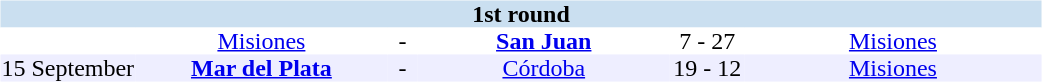<table table width=700>
<tr>
<td width=700 valign="top"><br><table border=0 cellspacing=0 cellpadding=0 style="font-size: 100%; border-collapse: collapse;" width=100%>
<tr bgcolor="#CADFF0">
<td style="font-size:100%"; align="center" colspan="6"><strong>1st round</strong></td>
</tr>
<tr align=center bgcolor=#FFFFFF>
<td width=90></td>
<td width=170><a href='#'>Misiones</a></td>
<td width=20>-</td>
<td width=170><strong><a href='#'>San Juan</a></strong></td>
<td width=50>7 - 27</td>
<td width=200><a href='#'>Misiones</a></td>
</tr>
<tr align=center bgcolor=#EEEEFF>
<td width=90>15 September</td>
<td width=170><strong><a href='#'>Mar del Plata</a></strong></td>
<td width=20>-</td>
<td width=170><a href='#'>Córdoba</a></td>
<td width=50>19 - 12</td>
<td width=200><a href='#'>Misiones</a></td>
</tr>
</table>
</td>
</tr>
</table>
